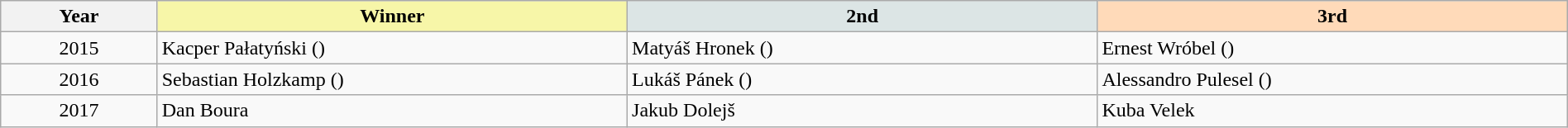<table class="wikitable" width=100%>
<tr>
<th width=10%>Year</th>
<th style="background-color: #F7F6A8;" width=30%>Winner</th>
<th style="background-color: #DCE5E5;" width=30%>2nd</th>
<th style="background-color: #FFDAB9;" width=30%>3rd</th>
</tr>
<tr>
<td align=center>2015</td>
<td>Kacper Pałatyński ()</td>
<td>Matyáš Hronek ()</td>
<td>Ernest Wróbel ()</td>
</tr>
<tr>
<td align=center>2016</td>
<td>Sebastian Holzkamp ()</td>
<td>Lukáš Pánek ()</td>
<td>Alessandro Pulesel ()</td>
</tr>
<tr>
<td align=center>2017</td>
<td>Dan Boura</td>
<td>Jakub Dolejš</td>
<td>Kuba Velek</td>
</tr>
</table>
